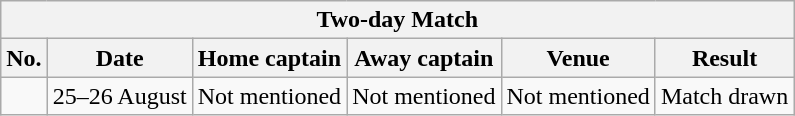<table class="wikitable">
<tr>
<th colspan="9">Two-day Match</th>
</tr>
<tr>
<th>No.</th>
<th>Date</th>
<th>Home captain</th>
<th>Away captain</th>
<th>Venue</th>
<th>Result</th>
</tr>
<tr>
<td></td>
<td>25–26 August</td>
<td>Not mentioned</td>
<td>Not mentioned</td>
<td>Not mentioned</td>
<td>Match drawn</td>
</tr>
</table>
